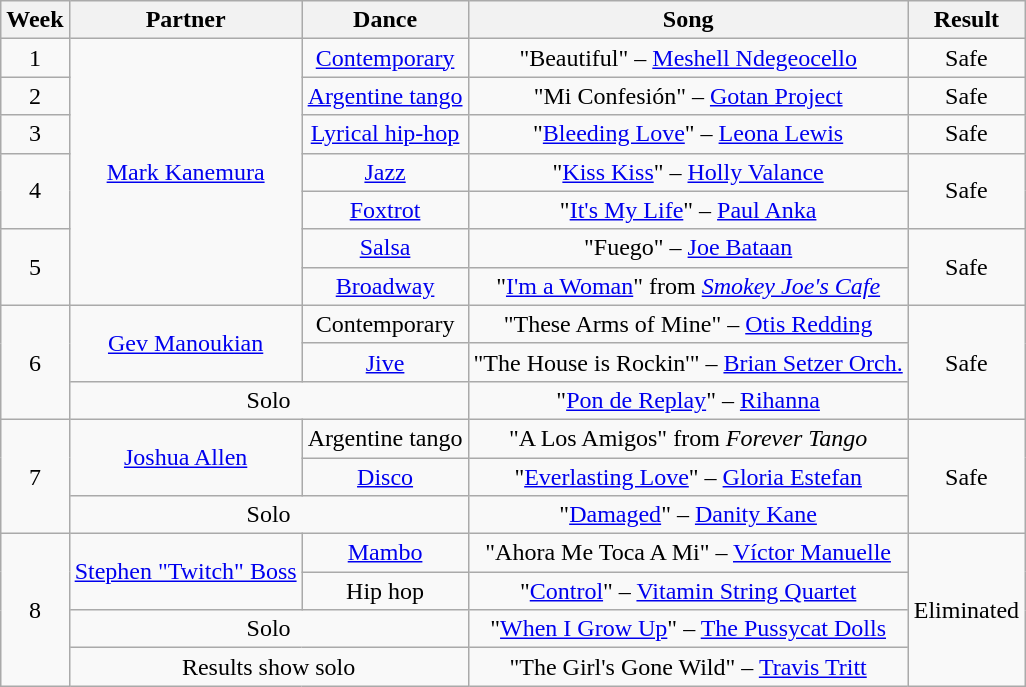<table class="wikitable" style="text-align:center;">
<tr>
<th>Week</th>
<th>Partner</th>
<th>Dance</th>
<th>Song</th>
<th>Result</th>
</tr>
<tr>
<td>1</td>
<td rowspan="7"><a href='#'>Mark Kanemura</a></td>
<td><a href='#'>Contemporary</a></td>
<td>"Beautiful" – <a href='#'>Meshell Ndegeocello</a></td>
<td>Safe</td>
</tr>
<tr>
<td>2</td>
<td><a href='#'>Argentine tango</a></td>
<td>"Mi Confesión" – <a href='#'>Gotan Project</a></td>
<td>Safe</td>
</tr>
<tr>
<td>3</td>
<td><a href='#'>Lyrical hip-hop</a></td>
<td>"<a href='#'>Bleeding Love</a>" – <a href='#'>Leona Lewis</a></td>
<td>Safe</td>
</tr>
<tr>
<td rowspan="2">4</td>
<td><a href='#'>Jazz</a></td>
<td>"<a href='#'>Kiss Kiss</a>" – <a href='#'>Holly Valance</a></td>
<td rowspan="2">Safe</td>
</tr>
<tr>
<td><a href='#'>Foxtrot</a></td>
<td>"<a href='#'>It's My Life</a>" – <a href='#'>Paul Anka</a></td>
</tr>
<tr>
<td rowspan="2">5</td>
<td><a href='#'>Salsa</a></td>
<td>"Fuego" – <a href='#'>Joe Bataan</a></td>
<td rowspan="2">Safe</td>
</tr>
<tr>
<td><a href='#'>Broadway</a></td>
<td>"<a href='#'>I'm a Woman</a>" from <em><a href='#'>Smokey Joe's Cafe</a></em></td>
</tr>
<tr>
<td rowspan="3">6</td>
<td rowspan="2"><a href='#'>Gev Manoukian</a></td>
<td>Contemporary</td>
<td>"These Arms of Mine" – <a href='#'>Otis Redding</a></td>
<td rowspan="3">Safe</td>
</tr>
<tr>
<td><a href='#'>Jive</a></td>
<td>"The House is Rockin'" – <a href='#'>Brian Setzer Orch.</a></td>
</tr>
<tr>
<td colspan="2">Solo</td>
<td>"<a href='#'>Pon de Replay</a>" – <a href='#'>Rihanna</a></td>
</tr>
<tr>
<td rowspan="3">7</td>
<td rowspan="2"><a href='#'>Joshua Allen</a></td>
<td>Argentine tango</td>
<td>"A Los Amigos" from <em>Forever Tango</em></td>
<td rowspan="3">Safe</td>
</tr>
<tr>
<td><a href='#'>Disco</a></td>
<td>"<a href='#'>Everlasting Love</a>" – <a href='#'>Gloria Estefan</a></td>
</tr>
<tr>
<td colspan="2">Solo</td>
<td>"<a href='#'>Damaged</a>" – <a href='#'>Danity Kane</a></td>
</tr>
<tr>
<td rowspan="4">8</td>
<td rowspan="2"><a href='#'>Stephen "Twitch" Boss</a></td>
<td><a href='#'>Mambo</a></td>
<td>"Ahora Me Toca A Mi" – <a href='#'>Víctor Manuelle</a></td>
<td rowspan="4">Eliminated</td>
</tr>
<tr>
<td>Hip hop</td>
<td>"<a href='#'>Control</a>" – <a href='#'>Vitamin String Quartet</a></td>
</tr>
<tr>
<td colspan="2">Solo</td>
<td>"<a href='#'>When I Grow Up</a>" – <a href='#'>The Pussycat Dolls</a></td>
</tr>
<tr>
<td colspan="2">Results show solo</td>
<td>"The Girl's Gone Wild" – <a href='#'>Travis Tritt</a></td>
</tr>
</table>
